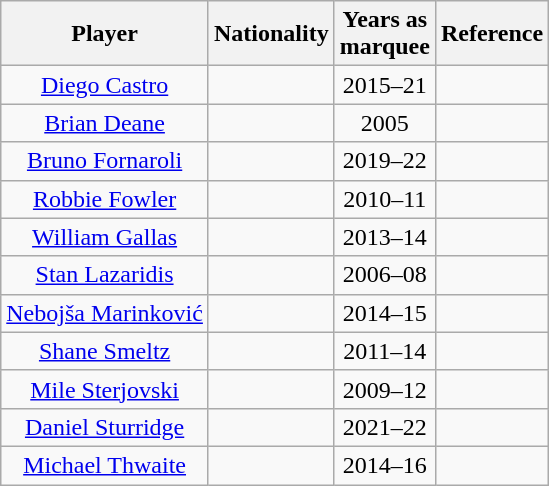<table class="wikitable" style="text-align:center">
<tr>
<th>Player</th>
<th>Nationality</th>
<th>Years as <br>marquee</th>
<th>Reference</th>
</tr>
<tr>
<td><a href='#'>Diego Castro</a></td>
<td></td>
<td>2015–21</td>
<td></td>
</tr>
<tr>
<td><a href='#'>Brian Deane</a></td>
<td></td>
<td>2005</td>
<td></td>
</tr>
<tr>
<td><a href='#'>Bruno Fornaroli</a></td>
<td></td>
<td>2019–22</td>
<td></td>
</tr>
<tr>
<td><a href='#'>Robbie Fowler</a></td>
<td></td>
<td>2010–11</td>
<td></td>
</tr>
<tr>
<td><a href='#'>William Gallas</a></td>
<td></td>
<td>2013–14</td>
<td></td>
</tr>
<tr>
<td><a href='#'>Stan Lazaridis</a></td>
<td></td>
<td>2006–08</td>
<td></td>
</tr>
<tr>
<td><a href='#'>Nebojša Marinković</a></td>
<td></td>
<td>2014–15</td>
<td></td>
</tr>
<tr>
<td><a href='#'>Shane Smeltz</a></td>
<td></td>
<td>2011–14</td>
<td></td>
</tr>
<tr>
<td><a href='#'>Mile Sterjovski</a></td>
<td></td>
<td>2009–12</td>
<td></td>
</tr>
<tr>
<td><a href='#'>Daniel Sturridge</a></td>
<td></td>
<td>2021–22</td>
<td></td>
</tr>
<tr>
<td><a href='#'>Michael Thwaite</a></td>
<td></td>
<td>2014–16</td>
<td></td>
</tr>
</table>
